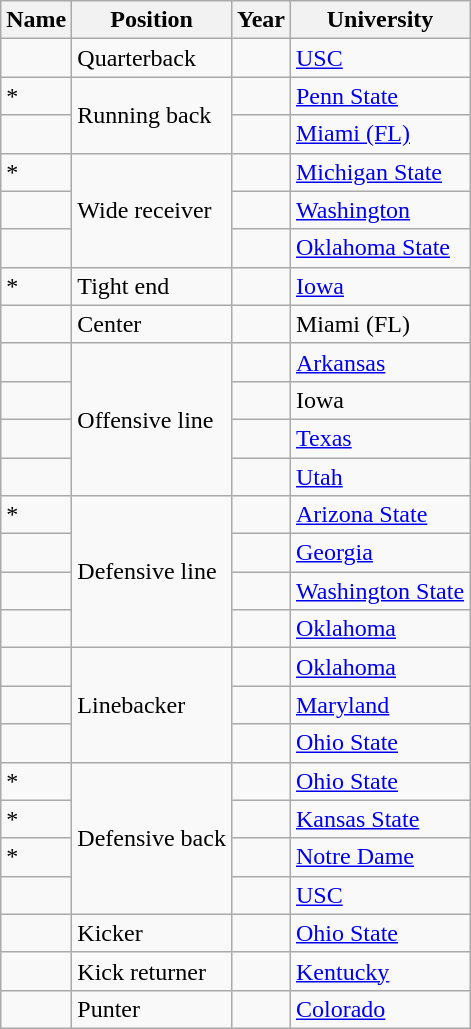<table class="wikitable sortable">
<tr>
<th>Name</th>
<th>Position</th>
<th>Year</th>
<th>University</th>
</tr>
<tr>
<td></td>
<td>Quarterback</td>
<td></td>
<td><a href='#'>USC</a></td>
</tr>
<tr>
<td>*</td>
<td rowspan="2">Running back</td>
<td></td>
<td><a href='#'>Penn State</a></td>
</tr>
<tr>
<td></td>
<td></td>
<td><a href='#'>Miami (FL)</a></td>
</tr>
<tr>
<td>*</td>
<td rowspan=3>Wide receiver</td>
<td></td>
<td><a href='#'>Michigan State</a></td>
</tr>
<tr>
<td></td>
<td></td>
<td><a href='#'>Washington</a></td>
</tr>
<tr>
<td></td>
<td></td>
<td><a href='#'>Oklahoma State</a></td>
</tr>
<tr>
<td>*</td>
<td>Tight end</td>
<td></td>
<td><a href='#'>Iowa</a></td>
</tr>
<tr>
<td></td>
<td>Center</td>
<td></td>
<td>Miami (FL)</td>
</tr>
<tr>
<td></td>
<td rowspan="4">Offensive line</td>
<td></td>
<td><a href='#'>Arkansas</a></td>
</tr>
<tr>
<td></td>
<td></td>
<td>Iowa</td>
</tr>
<tr>
<td></td>
<td></td>
<td><a href='#'>Texas</a></td>
</tr>
<tr>
<td></td>
<td></td>
<td><a href='#'>Utah</a></td>
</tr>
<tr>
<td>*</td>
<td rowspan=4>Defensive line</td>
<td></td>
<td><a href='#'>Arizona State</a></td>
</tr>
<tr>
<td></td>
<td></td>
<td><a href='#'>Georgia</a></td>
</tr>
<tr>
<td></td>
<td></td>
<td><a href='#'>Washington State</a></td>
</tr>
<tr>
<td></td>
<td></td>
<td><a href='#'>Oklahoma</a></td>
</tr>
<tr>
<td></td>
<td rowspan="3">Linebacker</td>
<td></td>
<td><a href='#'>Oklahoma</a></td>
</tr>
<tr>
<td></td>
<td></td>
<td><a href='#'>Maryland</a></td>
</tr>
<tr>
<td></td>
<td></td>
<td><a href='#'>Ohio State</a></td>
</tr>
<tr>
<td>*</td>
<td rowspan="4">Defensive back</td>
<td></td>
<td><a href='#'>Ohio State</a></td>
</tr>
<tr>
<td>*</td>
<td></td>
<td><a href='#'>Kansas State</a></td>
</tr>
<tr>
<td>*</td>
<td></td>
<td><a href='#'>Notre Dame</a></td>
</tr>
<tr>
<td></td>
<td></td>
<td><a href='#'>USC</a></td>
</tr>
<tr>
<td></td>
<td>Kicker</td>
<td></td>
<td><a href='#'>Ohio State</a></td>
</tr>
<tr>
<td></td>
<td>Kick returner</td>
<td></td>
<td><a href='#'>Kentucky</a></td>
</tr>
<tr>
<td></td>
<td>Punter</td>
<td></td>
<td><a href='#'>Colorado</a></td>
</tr>
</table>
